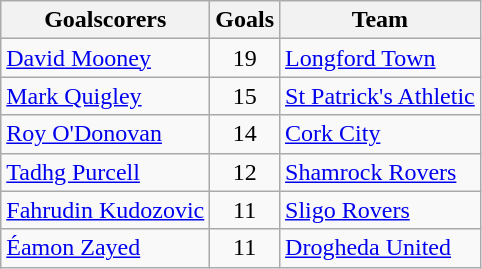<table class="wikitable">
<tr>
<th>Goalscorers</th>
<th>Goals</th>
<th>Team</th>
</tr>
<tr>
<td> <a href='#'>David Mooney</a></td>
<td align=center>19</td>
<td><a href='#'>Longford Town</a></td>
</tr>
<tr>
<td> <a href='#'>Mark Quigley</a></td>
<td align=center>15</td>
<td><a href='#'>St Patrick's Athletic</a></td>
</tr>
<tr>
<td> <a href='#'>Roy O'Donovan</a></td>
<td align=center>14</td>
<td><a href='#'>Cork City</a></td>
</tr>
<tr>
<td> <a href='#'>Tadhg Purcell</a></td>
<td align=center>12</td>
<td><a href='#'>Shamrock Rovers</a></td>
</tr>
<tr>
<td> <a href='#'>Fahrudin Kudozovic</a></td>
<td align=center>11</td>
<td><a href='#'>Sligo Rovers</a></td>
</tr>
<tr>
<td> <a href='#'>Éamon Zayed</a></td>
<td align=center>11</td>
<td><a href='#'>Drogheda United</a></td>
</tr>
</table>
